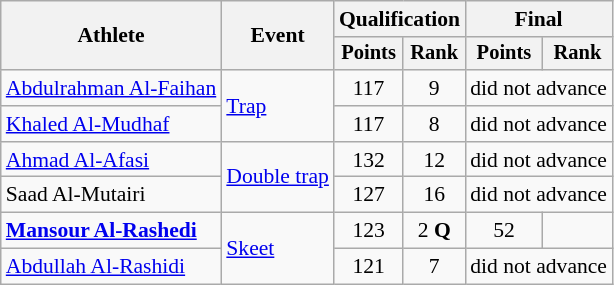<table class=wikitable style=font-size:90%;text-align:center>
<tr>
<th rowspan="2">Athlete</th>
<th rowspan="2">Event</th>
<th colspan=2>Qualification</th>
<th colspan=2>Final</th>
</tr>
<tr style="font-size:95%">
<th>Points</th>
<th>Rank</th>
<th>Points</th>
<th>Rank</th>
</tr>
<tr>
<td align=left><a href='#'>Abdulrahman Al-Faihan</a></td>
<td align=left rowspan=2><a href='#'>Trap</a></td>
<td>117</td>
<td>9</td>
<td colspan=2>did not advance</td>
</tr>
<tr>
<td align=left><a href='#'>Khaled Al-Mudhaf</a></td>
<td>117</td>
<td>8</td>
<td colspan=2>did not advance</td>
</tr>
<tr>
<td align=left><a href='#'>Ahmad Al-Afasi</a></td>
<td align=left rowspan=2><a href='#'>Double trap</a></td>
<td>132</td>
<td>12</td>
<td colspan=2>did not advance</td>
</tr>
<tr>
<td align=left>Saad Al-Mutairi</td>
<td>127</td>
<td>16</td>
<td colspan=2>did not advance</td>
</tr>
<tr>
<td align=left><strong><a href='#'>Mansour Al-Rashedi</a></strong></td>
<td align=left rowspan=2><a href='#'>Skeet</a></td>
<td>123</td>
<td>2 <strong>Q</strong></td>
<td>52 </td>
<td></td>
</tr>
<tr>
<td align=left><a href='#'>Abdullah Al-Rashidi</a></td>
<td>121</td>
<td>7</td>
<td colspan=2>did not advance</td>
</tr>
</table>
